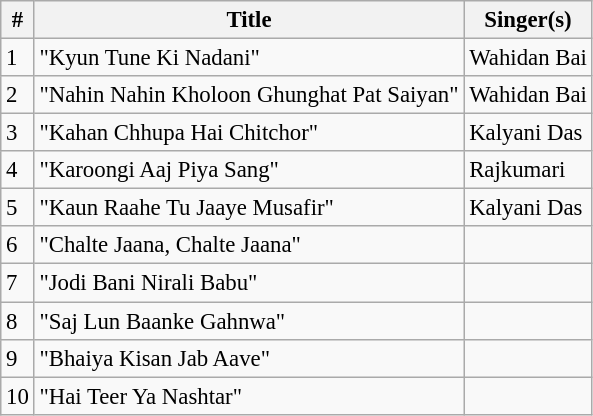<table class="wikitable" style="font-size:95%;">
<tr>
<th>#</th>
<th>Title</th>
<th>Singer(s)</th>
</tr>
<tr>
<td>1</td>
<td>"Kyun Tune Ki Nadani"</td>
<td>Wahidan Bai</td>
</tr>
<tr>
<td>2</td>
<td>"Nahin Nahin Kholoon Ghunghat Pat Saiyan"</td>
<td>Wahidan Bai</td>
</tr>
<tr>
<td>3</td>
<td>"Kahan Chhupa Hai Chitchor"</td>
<td>Kalyani Das</td>
</tr>
<tr>
<td>4</td>
<td>"Karoongi Aaj Piya Sang"</td>
<td>Rajkumari</td>
</tr>
<tr>
<td>5</td>
<td>"Kaun Raahe Tu Jaaye Musafir"</td>
<td>Kalyani Das</td>
</tr>
<tr>
<td>6</td>
<td>"Chalte Jaana, Chalte Jaana"</td>
<td></td>
</tr>
<tr>
<td>7</td>
<td>"Jodi Bani Nirali Babu"</td>
<td></td>
</tr>
<tr>
<td>8</td>
<td>"Saj Lun Baanke Gahnwa"</td>
<td></td>
</tr>
<tr>
<td>9</td>
<td>"Bhaiya Kisan Jab Aave"</td>
<td></td>
</tr>
<tr>
<td>10</td>
<td>"Hai Teer Ya Nashtar"</td>
<td></td>
</tr>
</table>
